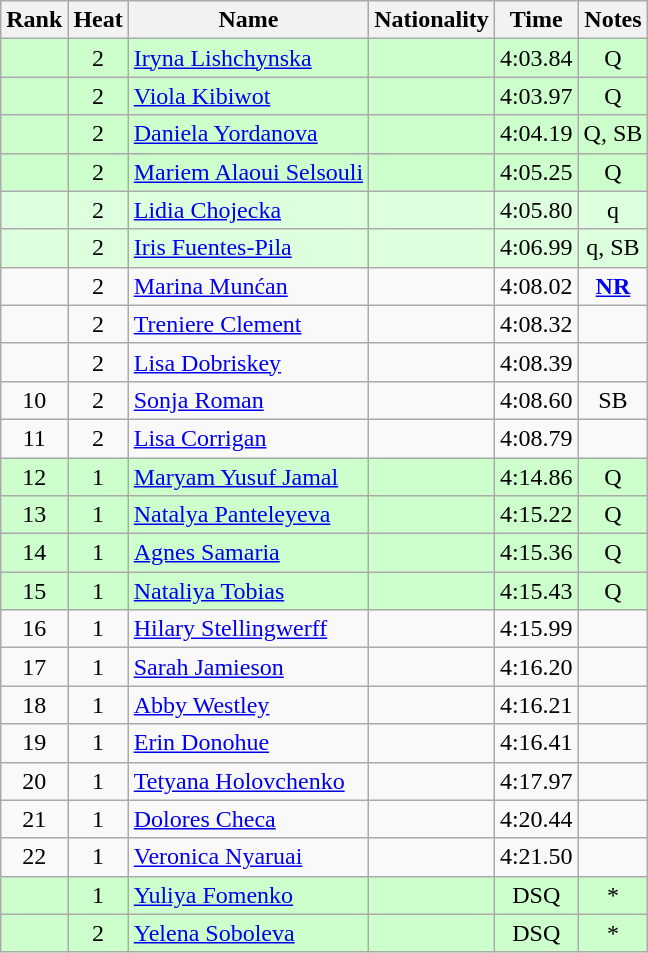<table class="wikitable sortable" style="text-align:center">
<tr>
<th>Rank</th>
<th>Heat</th>
<th>Name</th>
<th>Nationality</th>
<th>Time</th>
<th>Notes</th>
</tr>
<tr bgcolor=ccffcc>
<td></td>
<td>2</td>
<td align=left><a href='#'>Iryna Lishchynska</a></td>
<td align=left></td>
<td>4:03.84</td>
<td>Q</td>
</tr>
<tr bgcolor=ccffcc>
<td></td>
<td>2</td>
<td align=left><a href='#'>Viola Kibiwot</a></td>
<td align=left></td>
<td>4:03.97</td>
<td>Q</td>
</tr>
<tr bgcolor=ccffcc>
<td></td>
<td>2</td>
<td align=left><a href='#'>Daniela Yordanova</a></td>
<td align=left></td>
<td>4:04.19</td>
<td>Q, SB</td>
</tr>
<tr bgcolor=ccffcc>
<td></td>
<td>2</td>
<td align=left><a href='#'>Mariem Alaoui Selsouli</a></td>
<td align=left></td>
<td>4:05.25</td>
<td>Q</td>
</tr>
<tr bgcolor=ddffdd>
<td></td>
<td>2</td>
<td align=left><a href='#'>Lidia Chojecka</a></td>
<td align=left></td>
<td>4:05.80</td>
<td>q</td>
</tr>
<tr bgcolor=ddffdd>
<td></td>
<td>2</td>
<td align=left><a href='#'>Iris Fuentes-Pila</a></td>
<td align=left></td>
<td>4:06.99</td>
<td>q, SB</td>
</tr>
<tr>
<td></td>
<td>2</td>
<td align=left><a href='#'>Marina Munćan</a></td>
<td align=left></td>
<td>4:08.02</td>
<td><strong><a href='#'>NR</a></strong></td>
</tr>
<tr>
<td></td>
<td>2</td>
<td align=left><a href='#'>Treniere Clement</a></td>
<td align=left></td>
<td>4:08.32</td>
<td></td>
</tr>
<tr>
<td></td>
<td>2</td>
<td align=left><a href='#'>Lisa Dobriskey</a></td>
<td align=left></td>
<td>4:08.39</td>
<td></td>
</tr>
<tr>
<td>10</td>
<td>2</td>
<td align=left><a href='#'>Sonja Roman</a></td>
<td align=left></td>
<td>4:08.60</td>
<td>SB</td>
</tr>
<tr>
<td>11</td>
<td>2</td>
<td align=left><a href='#'>Lisa Corrigan</a></td>
<td align=left></td>
<td>4:08.79</td>
<td></td>
</tr>
<tr bgcolor=ccffcc>
<td>12</td>
<td>1</td>
<td align=left><a href='#'>Maryam Yusuf Jamal</a></td>
<td align=left></td>
<td>4:14.86</td>
<td>Q</td>
</tr>
<tr bgcolor=ccffcc>
<td>13</td>
<td>1</td>
<td align=left><a href='#'>Natalya Panteleyeva</a></td>
<td align=left></td>
<td>4:15.22</td>
<td>Q</td>
</tr>
<tr bgcolor=ccffcc>
<td>14</td>
<td>1</td>
<td align=left><a href='#'>Agnes Samaria</a></td>
<td align=left></td>
<td>4:15.36</td>
<td>Q</td>
</tr>
<tr bgcolor=ccffcc>
<td>15</td>
<td>1</td>
<td align=left><a href='#'>Nataliya Tobias</a></td>
<td align=left></td>
<td>4:15.43</td>
<td>Q</td>
</tr>
<tr>
<td>16</td>
<td>1</td>
<td align=left><a href='#'>Hilary Stellingwerff</a></td>
<td align=left></td>
<td>4:15.99</td>
<td></td>
</tr>
<tr>
<td>17</td>
<td>1</td>
<td align=left><a href='#'>Sarah Jamieson</a></td>
<td align=left></td>
<td>4:16.20</td>
<td></td>
</tr>
<tr>
<td>18</td>
<td>1</td>
<td align=left><a href='#'>Abby Westley</a></td>
<td align=left></td>
<td>4:16.21</td>
<td></td>
</tr>
<tr>
<td>19</td>
<td>1</td>
<td align=left><a href='#'>Erin Donohue</a></td>
<td align=left></td>
<td>4:16.41</td>
<td></td>
</tr>
<tr>
<td>20</td>
<td>1</td>
<td align=left><a href='#'>Tetyana Holovchenko</a></td>
<td align=left></td>
<td>4:17.97</td>
<td></td>
</tr>
<tr>
<td>21</td>
<td>1</td>
<td align=left><a href='#'>Dolores Checa</a></td>
<td align=left></td>
<td>4:20.44</td>
<td></td>
</tr>
<tr>
<td>22</td>
<td>1</td>
<td align=left><a href='#'>Veronica Nyaruai</a></td>
<td align=left></td>
<td>4:21.50</td>
<td></td>
</tr>
<tr bgcolor=ccffcc>
<td></td>
<td>1</td>
<td align=left><a href='#'>Yuliya Fomenko</a></td>
<td align=left></td>
<td>DSQ</td>
<td>*</td>
</tr>
<tr bgcolor=ccffcc>
<td></td>
<td>2</td>
<td align=left><a href='#'>Yelena Soboleva</a></td>
<td align=left></td>
<td>DSQ</td>
<td>*</td>
</tr>
</table>
